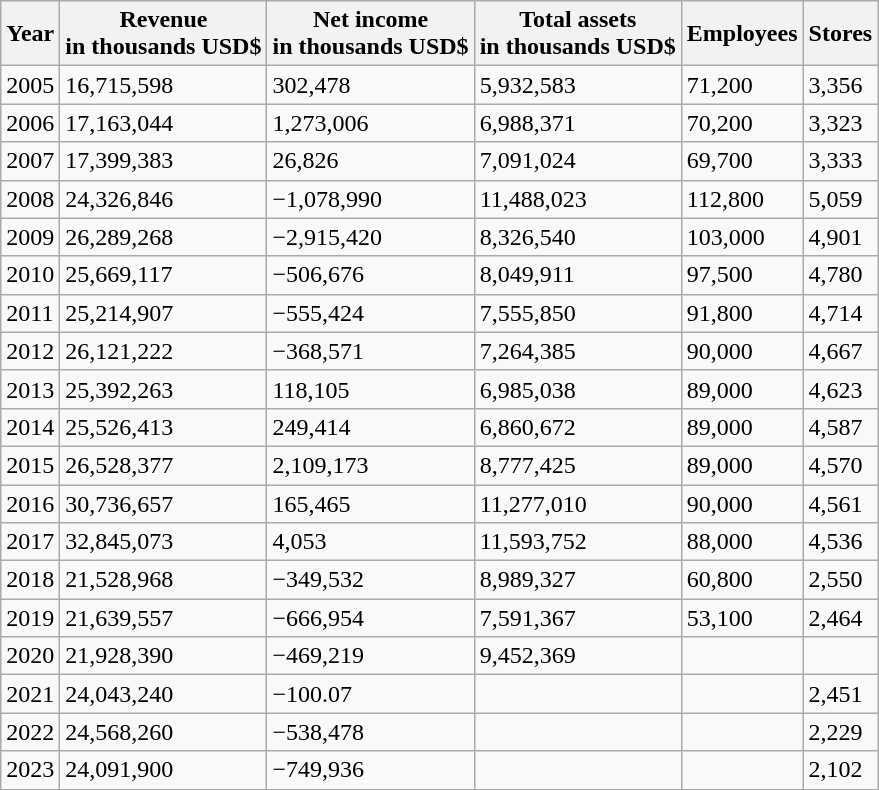<table class="wikitable float-left">
<tr>
<th>Year</th>
<th>Revenue<br>in thousands USD$</th>
<th>Net income<br>in thousands USD$</th>
<th>Total assets<br>in thousands USD$</th>
<th>Employees</th>
<th>Stores</th>
</tr>
<tr>
<td>2005</td>
<td>16,715,598</td>
<td>302,478</td>
<td>5,932,583</td>
<td>71,200</td>
<td>3,356</td>
</tr>
<tr>
<td>2006</td>
<td>17,163,044</td>
<td>1,273,006</td>
<td>6,988,371</td>
<td>70,200</td>
<td>3,323</td>
</tr>
<tr>
<td>2007</td>
<td>17,399,383</td>
<td>26,826</td>
<td>7,091,024</td>
<td>69,700</td>
<td>3,333</td>
</tr>
<tr>
<td>2008</td>
<td>24,326,846</td>
<td>−1,078,990</td>
<td>11,488,023</td>
<td>112,800</td>
<td>5,059</td>
</tr>
<tr>
<td>2009</td>
<td>26,289,268</td>
<td>−2,915,420</td>
<td>8,326,540</td>
<td>103,000</td>
<td>4,901</td>
</tr>
<tr>
<td>2010</td>
<td>25,669,117</td>
<td>−506,676</td>
<td>8,049,911</td>
<td>97,500</td>
<td>4,780</td>
</tr>
<tr>
<td>2011</td>
<td>25,214,907</td>
<td>−555,424</td>
<td>7,555,850</td>
<td>91,800</td>
<td>4,714</td>
</tr>
<tr>
<td>2012</td>
<td>26,121,222</td>
<td>−368,571</td>
<td>7,264,385</td>
<td>90,000</td>
<td>4,667</td>
</tr>
<tr>
<td>2013</td>
<td>25,392,263</td>
<td>118,105</td>
<td>6,985,038</td>
<td>89,000</td>
<td>4,623</td>
</tr>
<tr>
<td>2014</td>
<td>25,526,413</td>
<td>249,414</td>
<td>6,860,672</td>
<td>89,000</td>
<td>4,587</td>
</tr>
<tr>
<td>2015</td>
<td>26,528,377</td>
<td>2,109,173</td>
<td>8,777,425</td>
<td>89,000</td>
<td>4,570</td>
</tr>
<tr>
<td>2016</td>
<td>30,736,657</td>
<td>165,465</td>
<td>11,277,010</td>
<td>90,000</td>
<td>4,561</td>
</tr>
<tr>
<td>2017</td>
<td>32,845,073</td>
<td>4,053</td>
<td>11,593,752</td>
<td>88,000</td>
<td>4,536</td>
</tr>
<tr>
<td>2018</td>
<td>21,528,968</td>
<td>−349,532</td>
<td>8,989,327</td>
<td>60,800</td>
<td>2,550</td>
</tr>
<tr>
<td>2019</td>
<td>21,639,557</td>
<td>−666,954</td>
<td>7,591,367</td>
<td>53,100</td>
<td>2,464</td>
</tr>
<tr>
<td>2020</td>
<td>21,928,390</td>
<td>−469,219</td>
<td>9,452,369</td>
<td></td>
<td></td>
</tr>
<tr>
<td>2021</td>
<td>24,043,240</td>
<td>−100.07</td>
<td></td>
<td></td>
<td>2,451</td>
</tr>
<tr>
<td>2022</td>
<td>24,568,260</td>
<td>−538,478</td>
<td></td>
<td></td>
<td>2,229</td>
</tr>
<tr>
<td>2023</td>
<td>24,091,900</td>
<td>−749,936</td>
<td></td>
<td></td>
<td>2,102</td>
</tr>
</table>
